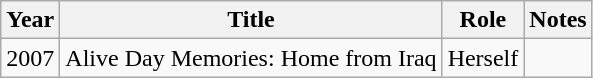<table class="wikitable">
<tr>
<th>Year</th>
<th>Title</th>
<th>Role</th>
<th>Notes</th>
</tr>
<tr>
<td>2007</td>
<td>Alive Day Memories: Home from Iraq</td>
<td>Herself</td>
<td></td>
</tr>
</table>
